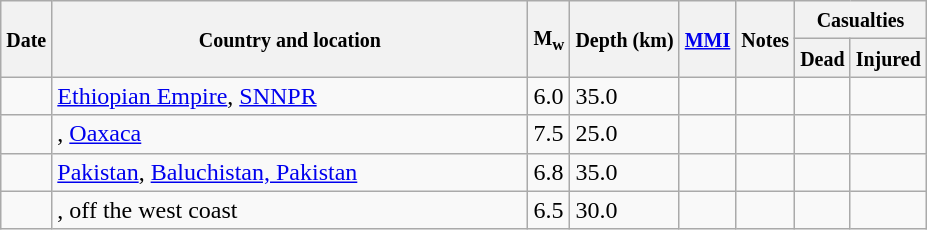<table class="wikitable sortable sort-under" style="border:1px black; margin-left:1em;">
<tr>
<th rowspan="2"><small>Date</small></th>
<th rowspan="2" style="width: 310px"><small>Country and location</small></th>
<th rowspan="2"><small>M<sub>w</sub></small></th>
<th rowspan="2"><small>Depth (km)</small></th>
<th rowspan="2"><small><a href='#'>MMI</a></small></th>
<th rowspan="2" class="unsortable"><small>Notes</small></th>
<th colspan="2"><small>Casualties</small></th>
</tr>
<tr>
<th><small>Dead</small></th>
<th><small>Injured</small></th>
</tr>
<tr>
<td></td>
<td> <a href='#'>Ethiopian Empire</a>, <a href='#'>SNNPR</a></td>
<td>6.0</td>
<td>35.0</td>
<td></td>
<td></td>
<td></td>
<td></td>
</tr>
<tr>
<td></td>
<td>, <a href='#'>Oaxaca</a></td>
<td>7.5</td>
<td>25.0</td>
<td></td>
<td></td>
<td></td>
<td></td>
</tr>
<tr>
<td></td>
<td> <a href='#'>Pakistan</a>, <a href='#'>Baluchistan, Pakistan</a></td>
<td>6.8</td>
<td>35.0</td>
<td></td>
<td></td>
<td></td>
<td></td>
</tr>
<tr>
<td></td>
<td>, off the west coast</td>
<td>6.5</td>
<td>30.0</td>
<td></td>
<td></td>
<td></td>
<td></td>
</tr>
</table>
